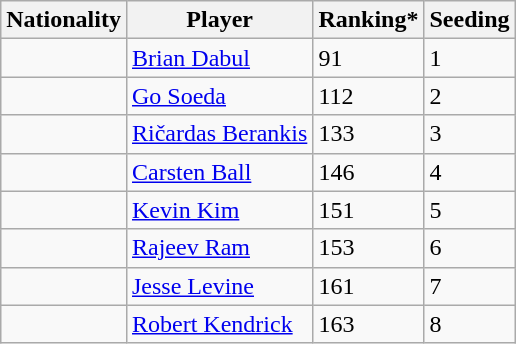<table class="wikitable" border="1">
<tr>
<th>Nationality</th>
<th>Player</th>
<th>Ranking*</th>
<th>Seeding</th>
</tr>
<tr>
<td></td>
<td><a href='#'>Brian Dabul</a></td>
<td>91</td>
<td>1</td>
</tr>
<tr>
<td></td>
<td><a href='#'>Go Soeda</a></td>
<td>112</td>
<td>2</td>
</tr>
<tr>
<td></td>
<td><a href='#'>Ričardas Berankis</a></td>
<td>133</td>
<td>3</td>
</tr>
<tr>
<td></td>
<td><a href='#'>Carsten Ball</a></td>
<td>146</td>
<td>4</td>
</tr>
<tr>
<td></td>
<td><a href='#'>Kevin Kim</a></td>
<td>151</td>
<td>5</td>
</tr>
<tr>
<td></td>
<td><a href='#'>Rajeev Ram</a></td>
<td>153</td>
<td>6</td>
</tr>
<tr>
<td></td>
<td><a href='#'>Jesse Levine</a></td>
<td>161</td>
<td>7</td>
</tr>
<tr>
<td></td>
<td><a href='#'>Robert Kendrick</a></td>
<td>163</td>
<td>8</td>
</tr>
</table>
